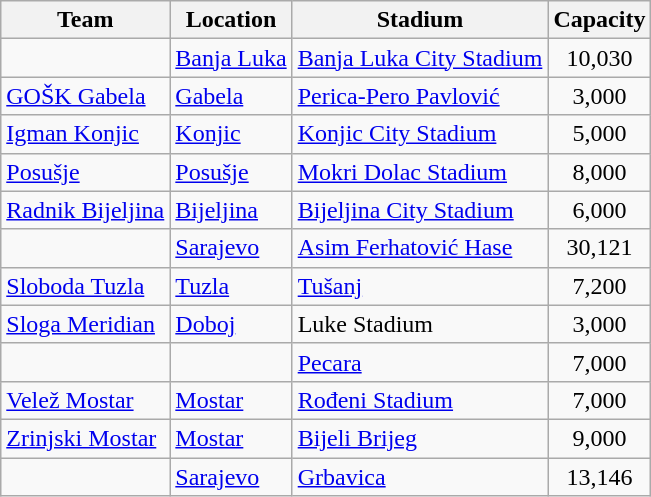<table class="wikitable sortable">
<tr>
<th>Team</th>
<th>Location</th>
<th>Stadium</th>
<th>Capacity</th>
</tr>
<tr>
<td></td>
<td><a href='#'>Banja Luka</a></td>
<td><a href='#'>Banja Luka City Stadium</a></td>
<td align="center">10,030</td>
</tr>
<tr>
<td><a href='#'>GOŠK Gabela</a></td>
<td><a href='#'>Gabela</a></td>
<td><a href='#'>Perica-Pero Pavlović</a></td>
<td align="center">3,000</td>
</tr>
<tr>
<td><a href='#'>Igman Konjic</a></td>
<td><a href='#'>Konjic</a></td>
<td><a href='#'>Konjic City Stadium</a></td>
<td align="center">5,000</td>
</tr>
<tr>
<td><a href='#'>Posušje</a></td>
<td><a href='#'>Posušje</a></td>
<td><a href='#'>Mokri Dolac Stadium</a></td>
<td align="center">8,000</td>
</tr>
<tr>
<td><a href='#'>Radnik Bijeljina</a></td>
<td><a href='#'>Bijeljina</a></td>
<td><a href='#'>Bijeljina City Stadium</a></td>
<td align="center">6,000</td>
</tr>
<tr>
<td></td>
<td><a href='#'>Sarajevo</a></td>
<td><a href='#'>Asim Ferhatović Hase</a></td>
<td align="center">30,121</td>
</tr>
<tr>
<td><a href='#'>Sloboda Tuzla</a></td>
<td><a href='#'>Tuzla</a></td>
<td><a href='#'>Tušanj</a></td>
<td align="center">7,200</td>
</tr>
<tr>
<td><a href='#'>Sloga Meridian</a></td>
<td><a href='#'>Doboj</a></td>
<td>Luke Stadium</td>
<td align="center">3,000</td>
</tr>
<tr>
<td></td>
<td></td>
<td><a href='#'>Pecara</a></td>
<td align="center">7,000</td>
</tr>
<tr>
<td><a href='#'>Velež Mostar</a></td>
<td><a href='#'>Mostar</a></td>
<td><a href='#'>Rođeni Stadium</a></td>
<td align="center">7,000</td>
</tr>
<tr>
<td><a href='#'>Zrinjski Mostar</a></td>
<td><a href='#'>Mostar</a></td>
<td><a href='#'>Bijeli Brijeg</a></td>
<td align="center">9,000</td>
</tr>
<tr>
<td></td>
<td><a href='#'>Sarajevo</a></td>
<td><a href='#'>Grbavica</a></td>
<td align="center">13,146</td>
</tr>
</table>
